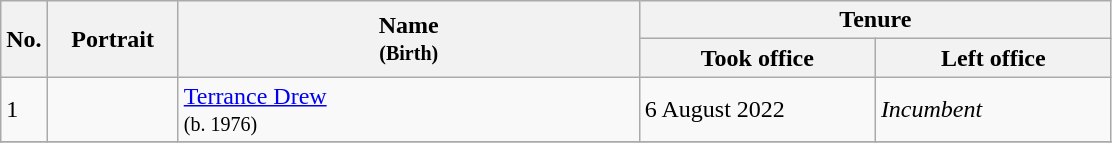<table class="wikitable">
<tr>
<th scope="col" style="width:20px;" rowspan="2">No.</th>
<th scope="col" style="width:80px;" rowspan="2">Portrait</th>
<th scope="col" style="width:300px;" rowspan="2">Name<br><small>(Birth)</small></th>
<th scope="col" style="width:300px;" colspan="2">Tenure</th>
</tr>
<tr>
<th scope="col" style="width:150px;">Took office</th>
<th scope="col" style="width:150px;">Left office</th>
</tr>
<tr>
<td>1</td>
<td style="text-align: center;"></td>
<td><a href='#'>Terrance Drew</a><br><small>(b. 1976)</small></td>
<td>6 August 2022</td>
<td><em>Incumbent</em></td>
</tr>
<tr>
</tr>
</table>
